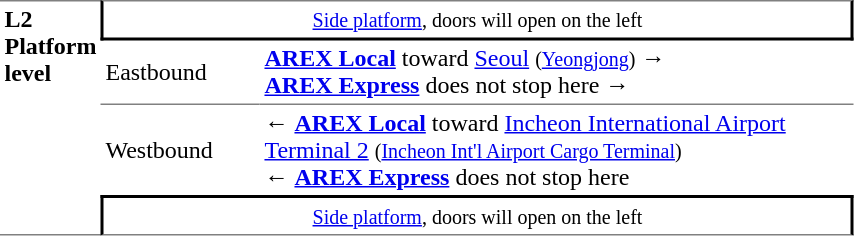<table table border=0 cellspacing=0 cellpadding=3>
<tr>
<td style="border-top:solid 1px gray;border-bottom:solid 1px gray;" width=50 rowspan=10 valign=top><strong>L2<br>Platform level</strong></td>
<td style="border-top:solid 1px gray;border-right:solid 2px black;border-left:solid 2px black;border-bottom:solid 2px black;text-align:center;" colspan=2><small><a href='#'>Side platform</a>, doors will open on the left </small></td>
</tr>
<tr>
<td>Eastbound</td>
<td> <a href='#'><span><strong>AREX Local</strong></span></a> toward <a href='#'>Seoul</a> <small>(<a href='#'>Yeongjong</a>)</small> →<br> <a href='#'><span><strong>AREX Express</strong></span></a> does not stop here →</td>
</tr>
<tr>
<td style="border-bottom:solid 0px gray;border-top:solid 1px gray;" width=100>Westbound</td>
<td style="border-bottom:solid 0px gray;border-top:solid 1px gray;" width=390>← <a href='#'><span><strong>AREX Local</strong></span></a> toward <a href='#'>Incheon International Airport Terminal 2</a> <small>(<a href='#'>Incheon Int'l Airport Cargo Terminal</a>)</small><br>← <a href='#'><span><strong>AREX Express</strong></span></a> does not stop here</td>
</tr>
<tr>
<td style="border-top:solid 2px black;border-right:solid 2px black;border-left:solid 2px black;border-bottom:solid 1px gray;text-align:center;" colspan=2><small><a href='#'>Side platform</a>, doors will open on the left </small></td>
</tr>
</table>
